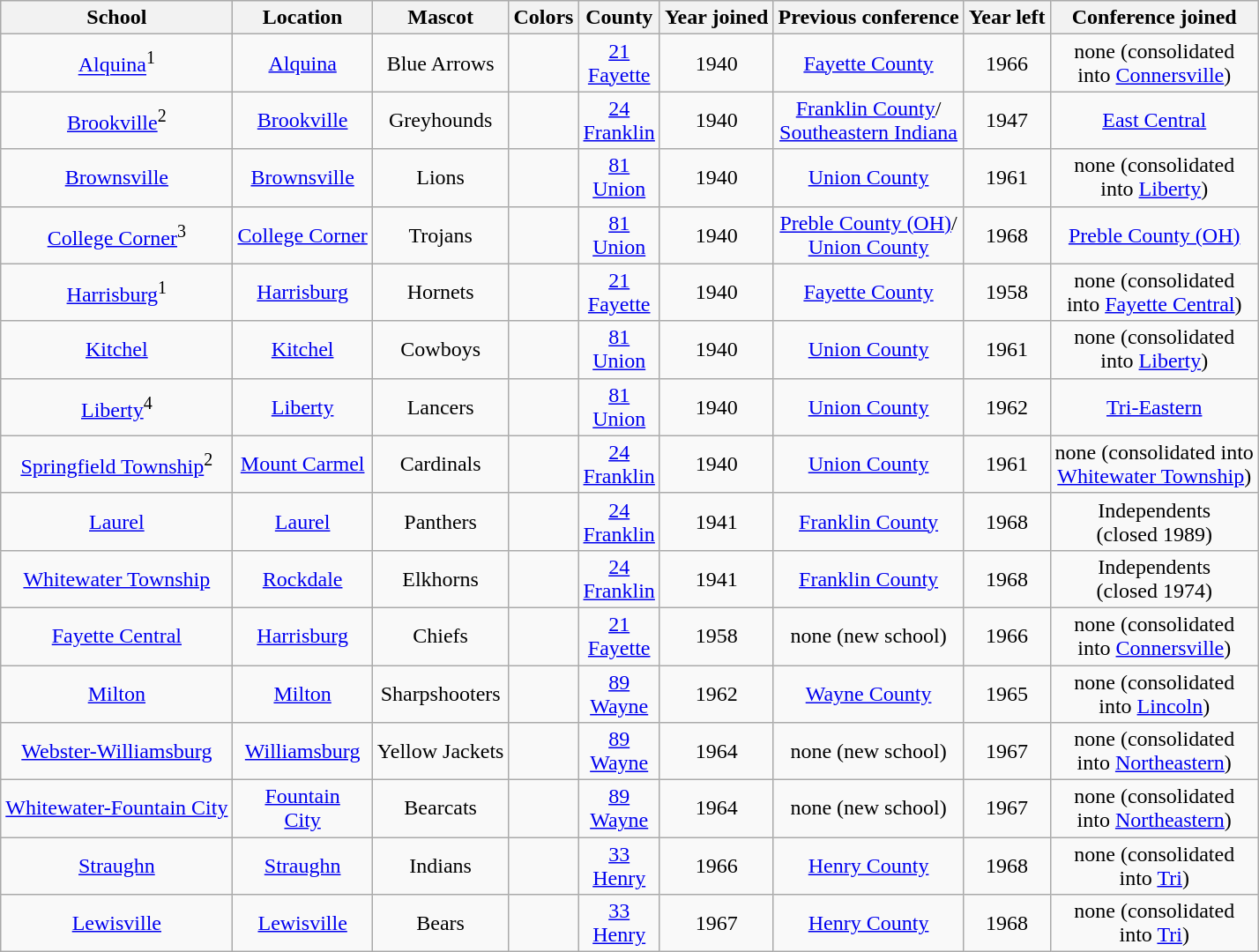<table class="wikitable" style="text-align:center;">
<tr>
<th>School</th>
<th>Location</th>
<th>Mascot</th>
<th>Colors</th>
<th>County</th>
<th>Year joined</th>
<th>Previous conference</th>
<th>Year left</th>
<th>Conference joined</th>
</tr>
<tr>
<td><a href='#'>Alquina</a><sup>1</sup></td>
<td><a href='#'>Alquina</a></td>
<td>Blue Arrows</td>
<td> </td>
<td><a href='#'>21 <br> Fayette</a></td>
<td>1940</td>
<td><a href='#'>Fayette County</a></td>
<td>1966</td>
<td>none (consolidated <br> into <a href='#'>Connersville</a>)</td>
</tr>
<tr>
<td><a href='#'>Brookville</a><sup>2</sup></td>
<td><a href='#'>Brookville</a></td>
<td>Greyhounds</td>
<td>  </td>
<td><a href='#'>24 <br> Franklin</a></td>
<td>1940</td>
<td><a href='#'>Franklin County</a>/<br><a href='#'>Southeastern Indiana</a></td>
<td>1947</td>
<td><a href='#'>East Central</a></td>
</tr>
<tr>
<td><a href='#'>Brownsville</a></td>
<td><a href='#'>Brownsville</a></td>
<td>Lions</td>
<td>  </td>
<td><a href='#'>81 <br> Union</a></td>
<td>1940</td>
<td><a href='#'>Union County</a></td>
<td>1961</td>
<td>none (consolidated <br> into <a href='#'>Liberty</a>)</td>
</tr>
<tr>
<td><a href='#'>College Corner</a><sup>3</sup></td>
<td><a href='#'>College Corner</a></td>
<td>Trojans</td>
<td>  </td>
<td><a href='#'>81 <br> Union</a></td>
<td>1940</td>
<td><a href='#'>Preble County (OH)</a>/<br><a href='#'>Union County</a></td>
<td>1968</td>
<td><a href='#'>Preble County (OH)</a></td>
</tr>
<tr>
<td><a href='#'>Harrisburg</a><sup>1</sup></td>
<td><a href='#'>Harrisburg</a></td>
<td>Hornets</td>
<td> </td>
<td><a href='#'>21 <br> Fayette</a></td>
<td>1940</td>
<td><a href='#'>Fayette County</a></td>
<td>1958</td>
<td>none (consolidated <br> into <a href='#'>Fayette Central</a>)</td>
</tr>
<tr>
<td><a href='#'>Kitchel</a></td>
<td><a href='#'>Kitchel</a></td>
<td>Cowboys</td>
<td>  </td>
<td><a href='#'>81 <br> Union</a></td>
<td>1940</td>
<td><a href='#'>Union County</a></td>
<td>1961</td>
<td>none (consolidated <br> into <a href='#'>Liberty</a>)</td>
</tr>
<tr>
<td><a href='#'>Liberty</a><sup>4</sup></td>
<td><a href='#'>Liberty</a></td>
<td>Lancers</td>
<td> </td>
<td><a href='#'>81 <br> Union</a></td>
<td>1940</td>
<td><a href='#'>Union County</a></td>
<td>1962</td>
<td><a href='#'>Tri-Eastern</a></td>
</tr>
<tr>
<td><a href='#'>Springfield Township</a><sup>2</sup></td>
<td><a href='#'>Mount Carmel</a></td>
<td>Cardinals</td>
<td> </td>
<td><a href='#'>24 <br> Franklin</a></td>
<td>1940</td>
<td><a href='#'>Union County</a></td>
<td>1961</td>
<td>none (consolidated into <br> <a href='#'>Whitewater Township</a>)</td>
</tr>
<tr>
<td><a href='#'>Laurel</a></td>
<td><a href='#'>Laurel</a></td>
<td>Panthers</td>
<td> </td>
<td><a href='#'>24 <br> Franklin</a></td>
<td>1941</td>
<td><a href='#'>Franklin County</a></td>
<td>1968</td>
<td>Independents<br>(closed 1989)</td>
</tr>
<tr>
<td><a href='#'>Whitewater Township</a></td>
<td><a href='#'>Rockdale</a></td>
<td>Elkhorns</td>
<td>  </td>
<td><a href='#'>24 <br> Franklin</a></td>
<td>1941</td>
<td><a href='#'>Franklin County</a></td>
<td>1968</td>
<td>Independents<br>(closed 1974)</td>
</tr>
<tr>
<td><a href='#'>Fayette Central</a></td>
<td><a href='#'>Harrisburg</a></td>
<td>Chiefs</td>
<td>  </td>
<td><a href='#'>21 <br> Fayette</a></td>
<td>1958</td>
<td>none (new school)</td>
<td>1966</td>
<td>none (consolidated <br> into <a href='#'>Connersville</a>)</td>
</tr>
<tr>
<td><a href='#'>Milton</a></td>
<td><a href='#'>Milton</a></td>
<td>Sharpshooters</td>
<td>  </td>
<td><a href='#'>89 <br> Wayne</a></td>
<td>1962</td>
<td><a href='#'>Wayne County</a></td>
<td>1965</td>
<td>none (consolidated <br> into <a href='#'>Lincoln</a>)</td>
</tr>
<tr>
<td><a href='#'>Webster-Williamsburg</a></td>
<td><a href='#'>Williamsburg</a></td>
<td>Yellow Jackets</td>
<td> </td>
<td><a href='#'>89 <br> Wayne</a></td>
<td>1964</td>
<td>none (new school)</td>
<td>1967</td>
<td>none (consolidated <br> into <a href='#'>Northeastern</a>)</td>
</tr>
<tr>
<td><a href='#'>Whitewater-Fountain City</a></td>
<td><a href='#'>Fountain <br> City</a></td>
<td>Bearcats</td>
<td> </td>
<td><a href='#'>89 <br> Wayne</a></td>
<td>1964</td>
<td>none (new school)</td>
<td>1967</td>
<td>none (consolidated <br> into <a href='#'>Northeastern</a>)</td>
</tr>
<tr>
<td><a href='#'>Straughn</a></td>
<td><a href='#'>Straughn</a></td>
<td>Indians</td>
<td> </td>
<td><a href='#'>33 <br> Henry</a></td>
<td>1966</td>
<td><a href='#'>Henry County</a></td>
<td>1968</td>
<td>none (consolidated<br>into <a href='#'>Tri</a>)</td>
</tr>
<tr>
<td><a href='#'>Lewisville</a></td>
<td><a href='#'>Lewisville</a></td>
<td>Bears</td>
<td> </td>
<td><a href='#'>33 <br> Henry</a></td>
<td>1967</td>
<td><a href='#'>Henry County</a></td>
<td>1968</td>
<td>none (consolidated<br>into <a href='#'>Tri</a>)</td>
</tr>
</table>
